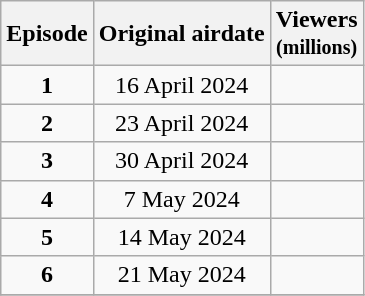<table class="wikitable" style="text-align:center;">
<tr>
<th>Episode</th>
<th>Original airdate</th>
<th>Viewers<br><small>(millions)</small></th>
</tr>
<tr>
<td><strong>1</strong></td>
<td>16 April 2024</td>
<td></td>
</tr>
<tr>
<td><strong>2</strong></td>
<td>23 April 2024</td>
<td></td>
</tr>
<tr>
<td><strong>3</strong></td>
<td>30 April 2024</td>
<td></td>
</tr>
<tr>
<td><strong>4</strong></td>
<td>7 May 2024</td>
<td></td>
</tr>
<tr>
<td><strong>5</strong></td>
<td>14 May 2024</td>
<td></td>
</tr>
<tr>
<td><strong>6</strong></td>
<td>21 May 2024</td>
<td></td>
</tr>
<tr>
</tr>
</table>
